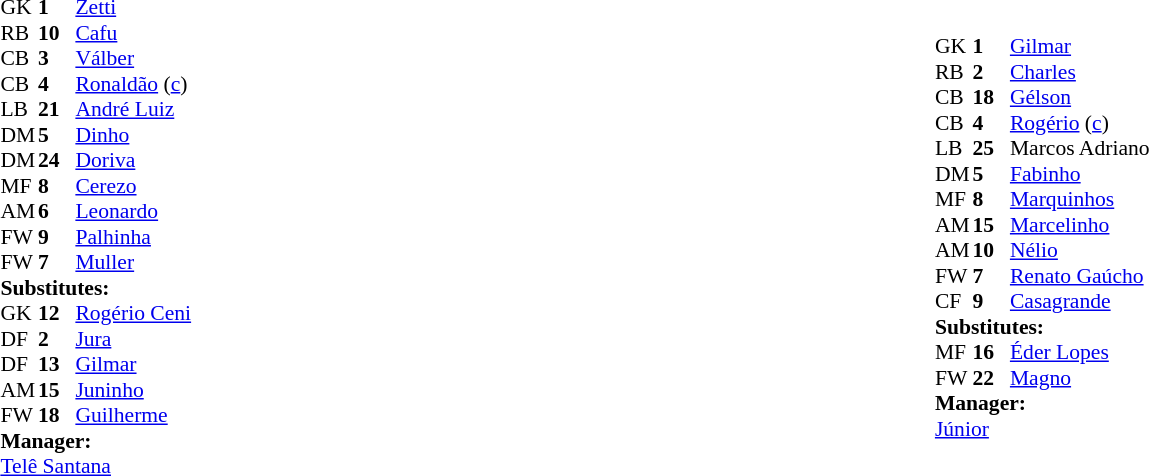<table width="100%">
<tr>
<td valign="top" width="50%"><br><table style="font-size: 90%" cellspacing="0" cellpadding="0" align=center>
<tr>
<td colspan="4"><strong> </strong></td>
</tr>
<tr>
<th width=25></th>
<th width=25></th>
</tr>
<tr>
<td>GK</td>
<td><strong>1</strong></td>
<td> <a href='#'>Zetti</a></td>
</tr>
<tr>
<td>RB</td>
<td><strong>10</strong></td>
<td> <a href='#'>Cafu</a></td>
</tr>
<tr>
<td>CB</td>
<td><strong>3</strong></td>
<td> <a href='#'>Válber</a></td>
</tr>
<tr>
<td>CB</td>
<td><strong>4</strong></td>
<td> <a href='#'>Ronaldão</a> (<a href='#'>c</a>)</td>
</tr>
<tr>
<td>LB</td>
<td><strong>21</strong></td>
<td> <a href='#'>André Luiz</a></td>
</tr>
<tr>
<td>DM</td>
<td><strong>5</strong></td>
<td> <a href='#'>Dinho</a></td>
</tr>
<tr>
<td>DM</td>
<td><strong>24</strong></td>
<td> <a href='#'>Doriva</a></td>
</tr>
<tr>
<td>MF</td>
<td><strong>8</strong></td>
<td> <a href='#'>Cerezo</a></td>
<td></td>
<td></td>
</tr>
<tr>
<td>AM</td>
<td><strong>6</strong></td>
<td> <a href='#'>Leonardo</a></td>
</tr>
<tr>
<td>FW</td>
<td><strong>9</strong></td>
<td>  <a href='#'>Palhinha</a></td>
<td></td>
<td></td>
</tr>
<tr>
<td>FW</td>
<td><strong>7</strong></td>
<td> <a href='#'>Muller</a></td>
</tr>
<tr>
<td colspan=3><strong>Substitutes:</strong></td>
</tr>
<tr>
<td>GK</td>
<td><strong>12</strong></td>
<td> <a href='#'>Rogério Ceni</a></td>
</tr>
<tr>
<td>DF</td>
<td><strong>2</strong></td>
<td> <a href='#'>Jura</a></td>
</tr>
<tr>
<td>DF</td>
<td><strong>13</strong></td>
<td> <a href='#'>Gilmar</a></td>
</tr>
<tr>
<td>AM</td>
<td><strong>15</strong></td>
<td> <a href='#'>Juninho</a></td>
<td></td>
<td></td>
</tr>
<tr>
<td>FW</td>
<td><strong>18</strong></td>
<td> <a href='#'>Guilherme</a></td>
<td></td>
<td></td>
</tr>
<tr>
<td colspan=3><strong>Manager:</strong></td>
</tr>
<tr>
<td colspan=4> <a href='#'>Telê Santana</a></td>
</tr>
</table>
</td>
<td><br><table style="font-size: 90%" cellspacing="0" cellpadding="0" align=center>
<tr>
<td colspan="4"><strong> </strong></td>
</tr>
<tr>
<th width=25></th>
<th width=25></th>
</tr>
<tr>
<td>GK</td>
<td><strong>1</strong></td>
<td> <a href='#'>Gilmar</a></td>
</tr>
<tr>
<td>RB</td>
<td><strong>2</strong></td>
<td> <a href='#'>Charles</a></td>
</tr>
<tr>
<td>CB</td>
<td><strong>18</strong></td>
<td> <a href='#'>Gélson</a></td>
</tr>
<tr>
<td>CB</td>
<td><strong>4</strong></td>
<td> <a href='#'>Rogério</a> (<a href='#'>c</a>)</td>
</tr>
<tr>
<td>LB</td>
<td><strong>25</strong></td>
<td> Marcos Adriano</td>
</tr>
<tr>
<td>DM</td>
<td><strong>5</strong></td>
<td> <a href='#'>Fabinho</a></td>
</tr>
<tr>
<td>MF</td>
<td><strong>8</strong></td>
<td> <a href='#'>Marquinhos</a></td>
</tr>
<tr>
<td>AM</td>
<td><strong>15</strong></td>
<td> <a href='#'>Marcelinho</a></td>
</tr>
<tr>
<td>AM</td>
<td><strong>10</strong></td>
<td> <a href='#'>Nélio</a></td>
</tr>
<tr>
<td>FW</td>
<td><strong>7</strong></td>
<td> <a href='#'>Renato Gaúcho</a></td>
<td></td>
<td></td>
</tr>
<tr>
<td>CF</td>
<td><strong>9</strong></td>
<td> <a href='#'>Casagrande</a></td>
<td></td>
<td></td>
</tr>
<tr>
<td colspan=3><strong>Substitutes:</strong></td>
</tr>
<tr>
<td>MF</td>
<td><strong>16</strong></td>
<td> <a href='#'>Éder Lopes</a></td>
<td></td>
<td></td>
</tr>
<tr>
<td>FW</td>
<td><strong>22</strong></td>
<td> <a href='#'>Magno</a></td>
<td></td>
<td></td>
</tr>
<tr>
<td colspan=3><strong>Manager:</strong></td>
</tr>
<tr>
<td colspan=4> <a href='#'>Júnior</a></td>
</tr>
</table>
</td>
</tr>
</table>
